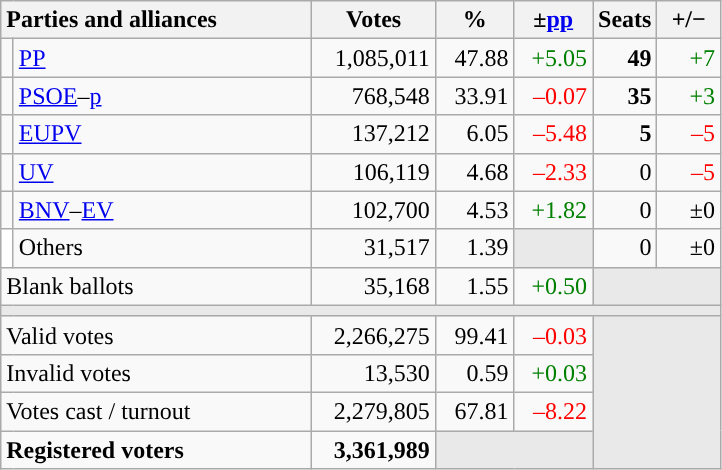<table class="wikitable" style="text-align:right;">
<tr>
<th style="text-align:left;" colspan="2" width="200">Parties and alliances</th>
<th width="75">Votes</th>
<th width="45">%</th>
<th width="45">±<a href='#'>pp</a></th>
<th width="35">Seats</th>
<th width="35">+/−</th>
</tr>
<tr>
<td width="1" style="color:inherit;background:"></td>
<td align="left"><a href='#'>PP</a></td>
<td>1,085,011</td>
<td>47.88</td>
<td style="color:green;">+5.05</td>
<td><strong>49</strong></td>
<td style="color:green;">+7</td>
</tr>
<tr>
<td style="color:inherit;background:"></td>
<td align="left"><a href='#'>PSOE</a>–<a href='#'>p</a></td>
<td>768,548</td>
<td>33.91</td>
<td style="color:red;">–0.07</td>
<td><strong>35</strong></td>
<td style="color:green;">+3</td>
</tr>
<tr>
<td style="color:inherit;background:"></td>
<td align="left"><a href='#'>EUPV</a></td>
<td>137,212</td>
<td>6.05</td>
<td style="color:red;">–5.48</td>
<td><strong>5</strong></td>
<td style="color:red;">–5</td>
</tr>
<tr>
<td style="color:inherit;background:"></td>
<td align="left"><a href='#'>UV</a></td>
<td>106,119</td>
<td>4.68</td>
<td style="color:red;">–2.33</td>
<td>0</td>
<td style="color:red;">–5</td>
</tr>
<tr>
<td style="color:inherit;background:"></td>
<td align="left"><a href='#'>BNV</a>–<a href='#'>EV</a></td>
<td>102,700</td>
<td>4.53</td>
<td style="color:green;">+1.82</td>
<td>0</td>
<td>±0</td>
</tr>
<tr>
<td bgcolor="white"></td>
<td align="left">Others</td>
<td>31,517</td>
<td>1.39</td>
<td bgcolor="#E9E9E9"></td>
<td>0</td>
<td>±0</td>
</tr>
<tr>
<td align="left" colspan="2">Blank ballots</td>
<td>35,168</td>
<td>1.55</td>
<td style="color:green;">+0.50</td>
<td bgcolor="#E9E9E9" colspan="2"></td>
</tr>
<tr>
<td colspan="7" bgcolor="#E9E9E9"></td>
</tr>
<tr>
<td align="left" colspan="2">Valid votes</td>
<td>2,266,275</td>
<td>99.41</td>
<td style="color:red;">–0.03</td>
<td bgcolor="#E9E9E9" colspan="2" rowspan="4"></td>
</tr>
<tr>
<td align="left" colspan="2">Invalid votes</td>
<td>13,530</td>
<td>0.59</td>
<td style="color:green;">+0.03</td>
</tr>
<tr>
<td align="left" colspan="2">Votes cast / turnout</td>
<td>2,279,805</td>
<td>67.81</td>
<td style="color:red;">–8.22</td>
</tr>
<tr style="font-weight:bold;">
<td align="left" colspan="2">Registered voters</td>
<td>3,361,989</td>
<td bgcolor="#E9E9E9" colspan="2"></td>
</tr>
</table>
